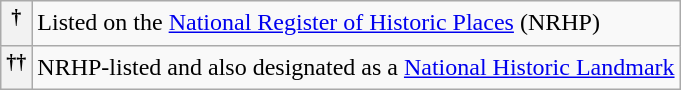<table class="wikitable">
<tr>
<th><sup>†</sup></th>
<td>Listed on the <a href='#'>National Register of Historic Places</a> (NRHP)</td>
</tr>
<tr>
<th><sup>††</sup></th>
<td>NRHP-listed and also designated as a <a href='#'>National Historic Landmark</a></td>
</tr>
</table>
